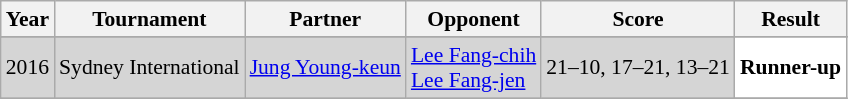<table class="sortable wikitable" style="font-size: 90%;">
<tr>
<th>Year</th>
<th>Tournament</th>
<th>Partner</th>
<th>Opponent</th>
<th>Score</th>
<th>Result</th>
</tr>
<tr>
</tr>
<tr style="background:#D5D5D5">
<td align="center">2016</td>
<td align="left">Sydney International</td>
<td align="left"> <a href='#'>Jung Young-keun</a></td>
<td align="left"> <a href='#'>Lee Fang-chih</a><br> <a href='#'>Lee Fang-jen</a></td>
<td align="left">21–10, 17–21, 13–21</td>
<td style="text-align:left; background:white"> <strong>Runner-up</strong></td>
</tr>
<tr>
</tr>
</table>
